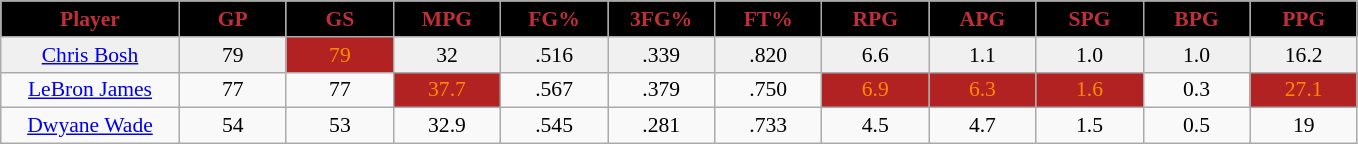<table class="wikitable sortable" style="font-size:90%;">
<tr>
<th style="background:black; color:#bf2f38; width:10%;">Player</th>
<th style="background:black; color:#bf2f38; width:6%;">GP</th>
<th style="background:black; color:#bf2f38; width:6%;">GS</th>
<th style="background:black; color:#bf2f38; width:6%;">MPG</th>
<th style="background:black; color:#bf2f38; width:6%;">FG%</th>
<th style="background:black; color:#bf2f38; width:6%;">3FG%</th>
<th style="background:black; color:#bf2f38; width:6%;">FT%</th>
<th style="background:black; color:#bf2f38; width:6%;">RPG</th>
<th style="background:black; color:#bf2f38; width:6%;">APG</th>
<th style="background:black; color:#bf2f38; width:6%;">SPG</th>
<th style="background:black; color:#bf2f38; width:6%;">BPG</th>
<th style="background:black; color:#bf2f38; width:6%;">PPG</th>
</tr>
<tr style="text-align:center; background:#f0f0f0;">
<td><a href='#'>Chris Bosh</a></td>
<td>79</td>
<td style="background:#B22222;color:#FF8C00;">79</td>
<td>32</td>
<td>.516</td>
<td>.339</td>
<td>.820</td>
<td>6.6</td>
<td>1.1</td>
<td>1.0</td>
<td>1.0</td>
<td>16.2</td>
</tr>
<tr style="text-align:center;" bgcolor="">
<td><a href='#'>LeBron James</a></td>
<td>77</td>
<td>77</td>
<td style="background:#B22222;color:#FF8C00;">37.7</td>
<td>.567</td>
<td>.379</td>
<td>.750</td>
<td style="background:#B22222;color:#FF8C00;">6.9</td>
<td style="background:#B22222;color:#FF8C00;">6.3</td>
<td style="background:#B22222;color:#FF8C00;">1.6</td>
<td>0.3</td>
<td style="background:#B22222;color:#FF8C00;">27.1</td>
</tr>
<tr style="text-align:center;" bgcolor="">
<td><a href='#'>Dwyane Wade</a></td>
<td>54</td>
<td>53</td>
<td>32.9</td>
<td>.545</td>
<td>.281</td>
<td>.733</td>
<td>4.5</td>
<td>4.7</td>
<td>1.5</td>
<td>0.5</td>
<td>19</td>
</tr>
</table>
